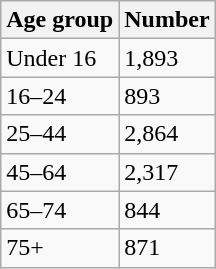<table class="wikitable">
<tr>
<th>Age group</th>
<th>Number</th>
</tr>
<tr>
<td>Under 16</td>
<td>1,893</td>
</tr>
<tr>
<td>16–24</td>
<td>893</td>
</tr>
<tr>
<td>25–44</td>
<td>2,864</td>
</tr>
<tr>
<td>45–64</td>
<td>2,317</td>
</tr>
<tr>
<td>65–74</td>
<td>844</td>
</tr>
<tr>
<td>75+</td>
<td>871</td>
</tr>
</table>
